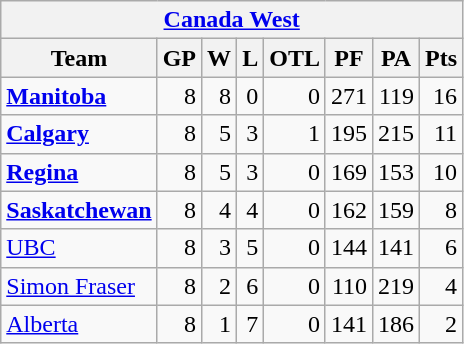<table class="wikitable" align="left">
<tr>
<th colspan="8"><a href='#'>Canada West</a></th>
</tr>
<tr>
<th>Team</th>
<th>GP</th>
<th>W</th>
<th>L</th>
<th>OTL</th>
<th>PF</th>
<th>PA</th>
<th>Pts</th>
</tr>
<tr align="right">
<td align="left"><strong><a href='#'>Manitoba</a></strong></td>
<td>8</td>
<td>8</td>
<td>0</td>
<td>0</td>
<td>271</td>
<td>119</td>
<td>16</td>
</tr>
<tr align="right">
<td align="left"><strong><a href='#'>Calgary</a></strong></td>
<td>8</td>
<td>5</td>
<td>3</td>
<td>1</td>
<td>195</td>
<td>215</td>
<td>11</td>
</tr>
<tr align="right">
<td align="left"><strong><a href='#'>Regina</a></strong></td>
<td>8</td>
<td>5</td>
<td>3</td>
<td>0</td>
<td>169</td>
<td>153</td>
<td>10</td>
</tr>
<tr align="right">
<td align="left"><strong><a href='#'>Saskatchewan</a></strong></td>
<td>8</td>
<td>4</td>
<td>4</td>
<td>0</td>
<td>162</td>
<td>159</td>
<td>8</td>
</tr>
<tr align="right">
<td align="left"><a href='#'>UBC</a></td>
<td>8</td>
<td>3</td>
<td>5</td>
<td>0</td>
<td>144</td>
<td>141</td>
<td>6</td>
</tr>
<tr align="right">
<td align="left"><a href='#'>Simon Fraser</a></td>
<td>8</td>
<td>2</td>
<td>6</td>
<td>0</td>
<td>110</td>
<td>219</td>
<td>4</td>
</tr>
<tr align="right">
<td align="left"><a href='#'>Alberta</a></td>
<td>8</td>
<td>1</td>
<td>7</td>
<td>0</td>
<td>141</td>
<td>186</td>
<td>2</td>
</tr>
</table>
